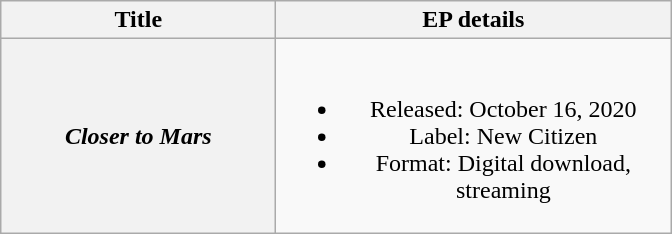<table class="wikitable plainrowheaders" style="text-align:center;">
<tr>
<th scope="col" style="width:11em;">Title</th>
<th scope="col" style="width:16em;">EP details</th>
</tr>
<tr>
<th scope="row"><em>Closer to Mars</em></th>
<td><br><ul><li>Released: October 16, 2020</li><li>Label: New Citizen</li><li>Format: Digital download, streaming</li></ul></td>
</tr>
</table>
